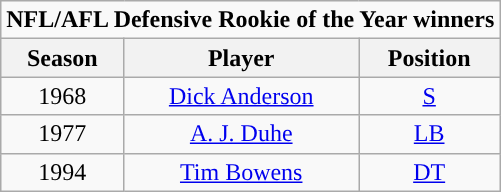<table class="wikitable" style="text-align:center">
<tr>
<td colspan="3"><strong>NFL/AFL Defensive Rookie of the Year winners</strong></td>
</tr>
<tr>
<th>Season</th>
<th>Player</th>
<th>Position</th>
</tr>
<tr>
<td>1968</td>
<td><a href='#'>Dick Anderson</a></td>
<td><a href='#'>S</a></td>
</tr>
<tr>
<td>1977</td>
<td><a href='#'>A. J. Duhe</a></td>
<td><a href='#'>LB</a></td>
</tr>
<tr>
<td>1994</td>
<td><a href='#'>Tim Bowens</a></td>
<td><a href='#'>DT</a></td>
</tr>
</table>
